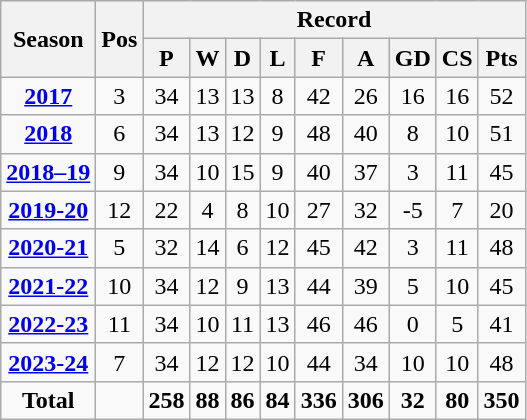<table Class="wikitable" style="text-align: center;">
<tr>
<th rowspan="2">Season</th>
<th rowspan="2">Pos</th>
<th colspan="9">Record</th>
</tr>
<tr>
<th>P</th>
<th>W</th>
<th>D</th>
<th>L</th>
<th>F</th>
<th>A</th>
<th>GD</th>
<th>CS</th>
<th>Pts</th>
</tr>
<tr>
<td><strong><a href='#'>2017</a></strong></td>
<td>3</td>
<td>34</td>
<td>13</td>
<td>13</td>
<td>8</td>
<td>42</td>
<td>26</td>
<td>16</td>
<td>16</td>
<td>52</td>
</tr>
<tr>
<td><strong><a href='#'>2018</a></strong></td>
<td>6</td>
<td>34</td>
<td>13</td>
<td>12</td>
<td>9</td>
<td>48</td>
<td>40</td>
<td>8</td>
<td>10</td>
<td>51</td>
</tr>
<tr>
<td><strong><a href='#'>2018–19</a></strong></td>
<td>9</td>
<td>34</td>
<td>10</td>
<td>15</td>
<td>9</td>
<td>40</td>
<td>37</td>
<td>3</td>
<td>11</td>
<td>45</td>
</tr>
<tr>
<td><strong><a href='#'>2019-20</a></strong></td>
<td>12</td>
<td>22</td>
<td>4</td>
<td>8</td>
<td>10</td>
<td>27</td>
<td>32</td>
<td>-5</td>
<td>7</td>
<td>20</td>
</tr>
<tr>
<td><strong><a href='#'>2020-21</a></strong></td>
<td>5</td>
<td>32</td>
<td>14</td>
<td>6</td>
<td>12</td>
<td>45</td>
<td>42</td>
<td>3</td>
<td>11</td>
<td>48</td>
</tr>
<tr>
<td><strong><a href='#'>2021-22</a></strong></td>
<td>10</td>
<td>34</td>
<td>12</td>
<td>9</td>
<td>13</td>
<td>44</td>
<td>39</td>
<td>5</td>
<td>10</td>
<td>45</td>
</tr>
<tr>
<td><strong><a href='#'>2022-23</a></strong></td>
<td>11</td>
<td>34</td>
<td>10</td>
<td>11</td>
<td>13</td>
<td>46</td>
<td>46</td>
<td>0</td>
<td>5</td>
<td>41</td>
</tr>
<tr>
<td><strong><a href='#'>2023-24</a></strong></td>
<td>7</td>
<td>34</td>
<td>12</td>
<td>12</td>
<td>10</td>
<td>44</td>
<td>34</td>
<td>10</td>
<td>10</td>
<td>48</td>
</tr>
<tr>
<td><strong>Total</strong></td>
<td></td>
<td><strong>258</strong></td>
<td><strong>88</strong></td>
<td><strong>86</strong></td>
<td><strong>84</strong></td>
<td><strong>336</strong></td>
<td><strong>306</strong></td>
<td><strong>32</strong></td>
<td><strong>80</strong></td>
<td><strong>350</strong></td>
</tr>
</table>
